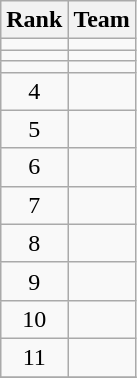<table class="wikitable">
<tr>
<th>Rank</th>
<th>Team</th>
</tr>
<tr>
<td align=center></td>
<td></td>
</tr>
<tr>
<td align=center></td>
<td></td>
</tr>
<tr>
<td align=center></td>
<td></td>
</tr>
<tr>
<td align=center>4</td>
<td></td>
</tr>
<tr>
<td align=center>5</td>
<td></td>
</tr>
<tr>
<td align=center>6</td>
<td></td>
</tr>
<tr>
<td align=center>7</td>
<td></td>
</tr>
<tr>
<td align=center>8</td>
<td></td>
</tr>
<tr>
<td align=center>9</td>
<td></td>
</tr>
<tr>
<td align=center>10</td>
<td></td>
</tr>
<tr>
<td align=center>11</td>
<td></td>
</tr>
<tr>
</tr>
</table>
